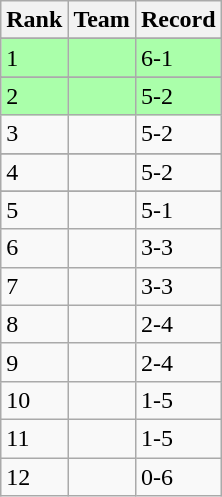<table class="wikitable">
<tr>
<th>Rank</th>
<th>Team</th>
<th>Record</th>
</tr>
<tr>
</tr>
<tr bgcolor=#aaffaa>
<td>1</td>
<td></td>
<td>6-1</td>
</tr>
<tr>
</tr>
<tr bgcolor=#aaffaa>
<td>2</td>
<td></td>
<td>5-2</td>
</tr>
<tr>
<td>3</td>
<td></td>
<td>5-2</td>
</tr>
<tr>
</tr>
<tr bgcolor=>
<td>4</td>
<td></td>
<td>5-2</td>
</tr>
<tr>
</tr>
<tr bgcolor=>
<td>5</td>
<td></td>
<td>5-1</td>
</tr>
<tr>
<td>6</td>
<td></td>
<td>3-3</td>
</tr>
<tr>
<td>7</td>
<td></td>
<td>3-3</td>
</tr>
<tr>
<td>8</td>
<td></td>
<td>2-4</td>
</tr>
<tr>
<td>9</td>
<td></td>
<td>2-4</td>
</tr>
<tr>
<td>10</td>
<td></td>
<td>1-5</td>
</tr>
<tr>
<td>11</td>
<td></td>
<td>1-5</td>
</tr>
<tr>
<td>12</td>
<td></td>
<td>0-6</td>
</tr>
</table>
